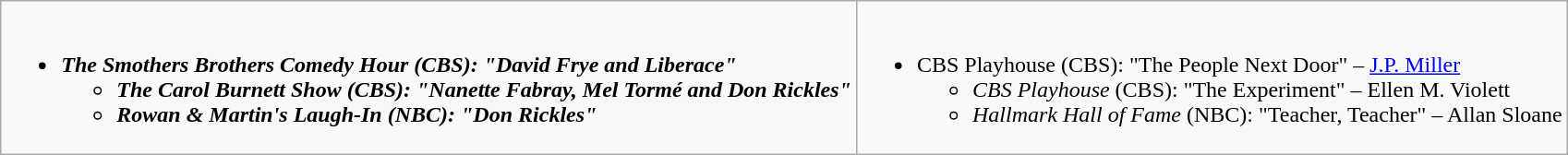<table class="wikitable">
<tr>
<td style="vertical-align:top;"><br><ul><li><strong><em>The Smothers Brothers Comedy Hour<em> (CBS): "David Frye and Liberace"<strong><ul><li></em>The Carol Burnett Show<em> (CBS): "Nanette Fabray, Mel Tormé and Don Rickles"</li><li></em>Rowan & Martin's Laugh-In<em> (NBC): "Don Rickles"</li></ul></li></ul></td>
<td style="vertical-align:top;"><br><ul><li></em></strong>CBS Playhouse</em> (CBS): "The People Next Door" – <a href='#'>J.P. Miller</a></strong><ul><li><em>CBS Playhouse</em> (CBS): "The Experiment" – Ellen M. Violett</li><li><em>Hallmark Hall of Fame</em> (NBC): "Teacher, Teacher" – Allan Sloane</li></ul></li></ul></td>
</tr>
</table>
